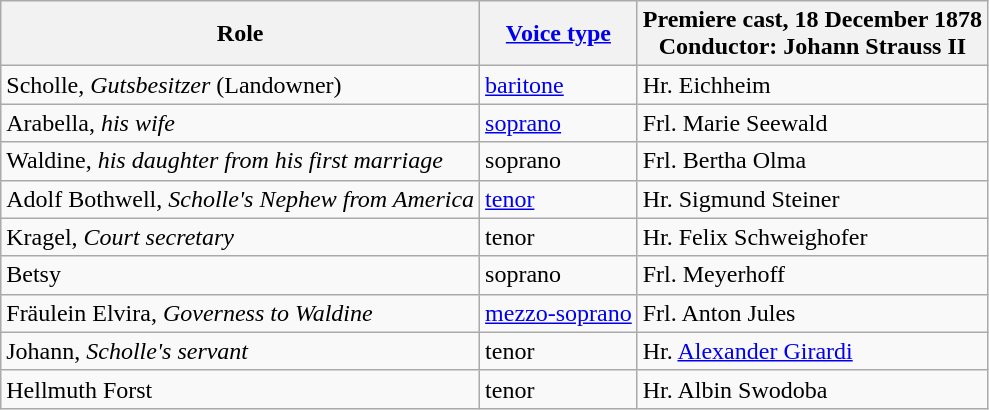<table class="wikitable">
<tr>
<th>Role</th>
<th><a href='#'>Voice type</a></th>
<th>Premiere cast, 18 December 1878<br>Conductor: Johann Strauss II</th>
</tr>
<tr>
<td>Scholle, <em>Gutsbesitzer</em> (Landowner)</td>
<td><a href='#'>baritone</a></td>
<td>Hr. Eichheim</td>
</tr>
<tr>
<td>Arabella, <em>his wife</em></td>
<td><a href='#'>soprano</a></td>
<td>Frl. Marie Seewald</td>
</tr>
<tr>
<td>Waldine, <em>his daughter from his first marriage</em></td>
<td>soprano</td>
<td>Frl. Bertha Olma</td>
</tr>
<tr>
<td>Adolf Bothwell, <em>Scholle's Nephew from America</em></td>
<td><a href='#'>tenor</a></td>
<td>Hr. Sigmund Steiner</td>
</tr>
<tr>
<td>Kragel, <em>Court secretary</em></td>
<td>tenor</td>
<td>Hr. Felix Schweighofer</td>
</tr>
<tr>
<td>Betsy</td>
<td>soprano</td>
<td>Frl. Meyerhoff</td>
</tr>
<tr>
<td>Fräulein Elvira, <em>Governess to Waldine</em></td>
<td><a href='#'>mezzo-soprano</a></td>
<td>Frl. Anton Jules</td>
</tr>
<tr>
<td>Johann, <em>Scholle's servant</em></td>
<td>tenor</td>
<td>Hr. <a href='#'>Alexander Girardi</a></td>
</tr>
<tr>
<td>Hellmuth Forst</td>
<td>tenor</td>
<td>Hr. Albin Swodoba</td>
</tr>
</table>
